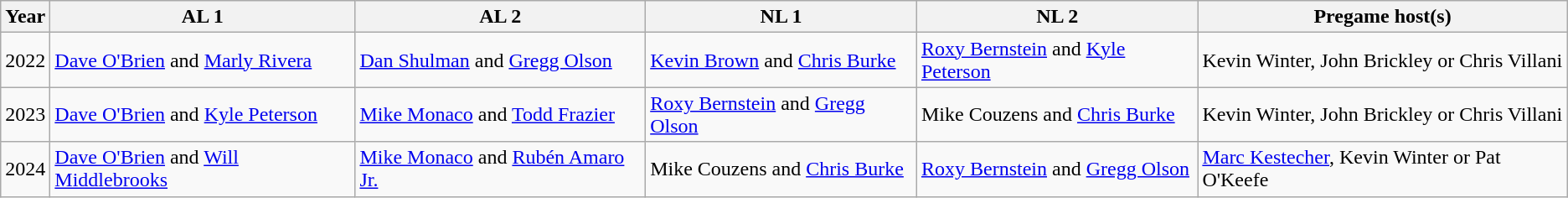<table class=wikitable>
<tr>
<th>Year</th>
<th>AL 1</th>
<th>AL 2</th>
<th>NL 1</th>
<th>NL 2</th>
<th>Pregame host(s)</th>
</tr>
<tr>
<td>2022</td>
<td><a href='#'>Dave O'Brien</a> and <a href='#'>Marly Rivera</a></td>
<td><a href='#'>Dan Shulman</a> and <a href='#'>Gregg Olson</a></td>
<td><a href='#'>Kevin Brown</a> and <a href='#'>Chris Burke</a></td>
<td><a href='#'>Roxy Bernstein</a> and <a href='#'>Kyle Peterson</a></td>
<td>Kevin Winter, John Brickley or Chris Villani</td>
</tr>
<tr>
<td>2023</td>
<td><a href='#'>Dave O'Brien</a> and <a href='#'>Kyle Peterson</a></td>
<td><a href='#'>Mike Monaco</a> and <a href='#'>Todd Frazier</a></td>
<td><a href='#'>Roxy Bernstein</a> and <a href='#'>Gregg Olson</a></td>
<td>Mike Couzens and <a href='#'>Chris Burke</a></td>
<td>Kevin Winter, John Brickley or Chris Villani</td>
</tr>
<tr>
<td>2024</td>
<td><a href='#'>Dave O'Brien</a> and <a href='#'>Will Middlebrooks</a></td>
<td><a href='#'>Mike Monaco</a> and <a href='#'>Rubén Amaro Jr.</a></td>
<td>Mike Couzens and <a href='#'>Chris Burke</a></td>
<td><a href='#'>Roxy Bernstein</a> and <a href='#'>Gregg Olson</a></td>
<td><a href='#'>Marc Kestecher</a>, Kevin Winter or Pat O'Keefe</td>
</tr>
</table>
